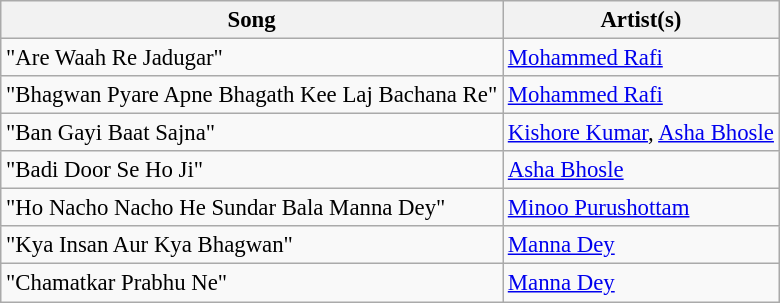<table class="wikitable tracklist" style="font-size:95%;">
<tr>
<th>Song</th>
<th>Artist(s)</th>
</tr>
<tr>
<td>"Are Waah Re Jadugar"</td>
<td><a href='#'>Mohammed Rafi</a></td>
</tr>
<tr>
<td>"Bhagwan Pyare Apne Bhagath Kee Laj Bachana Re"</td>
<td><a href='#'>Mohammed Rafi</a></td>
</tr>
<tr>
<td>"Ban Gayi Baat Sajna"</td>
<td><a href='#'>Kishore Kumar</a>, <a href='#'>Asha Bhosle</a></td>
</tr>
<tr>
<td>"Badi Door Se Ho Ji"</td>
<td><a href='#'>Asha Bhosle</a></td>
</tr>
<tr>
<td>"Ho Nacho Nacho He Sundar Bala Manna Dey"</td>
<td><a href='#'>Minoo Purushottam</a></td>
</tr>
<tr>
<td>"Kya Insan Aur Kya Bhagwan"</td>
<td><a href='#'>Manna Dey</a></td>
</tr>
<tr>
<td>"Chamatkar Prabhu Ne"</td>
<td><a href='#'>Manna Dey</a></td>
</tr>
</table>
